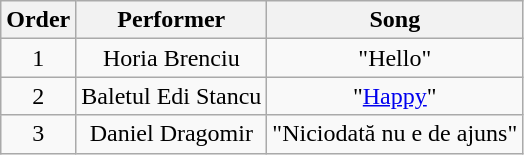<table class="wikitable" style="text-align:center">
<tr>
<th>Order</th>
<th>Performer</th>
<th>Song</th>
</tr>
<tr>
<td>1</td>
<td>Horia Brenciu</td>
<td>"Hello"</td>
</tr>
<tr>
<td>2</td>
<td>Baletul Edi Stancu</td>
<td>"<a href='#'>Happy</a>"</td>
</tr>
<tr>
<td>3</td>
<td>Daniel Dragomir</td>
<td>"Niciodată nu e de ajuns"</td>
</tr>
</table>
